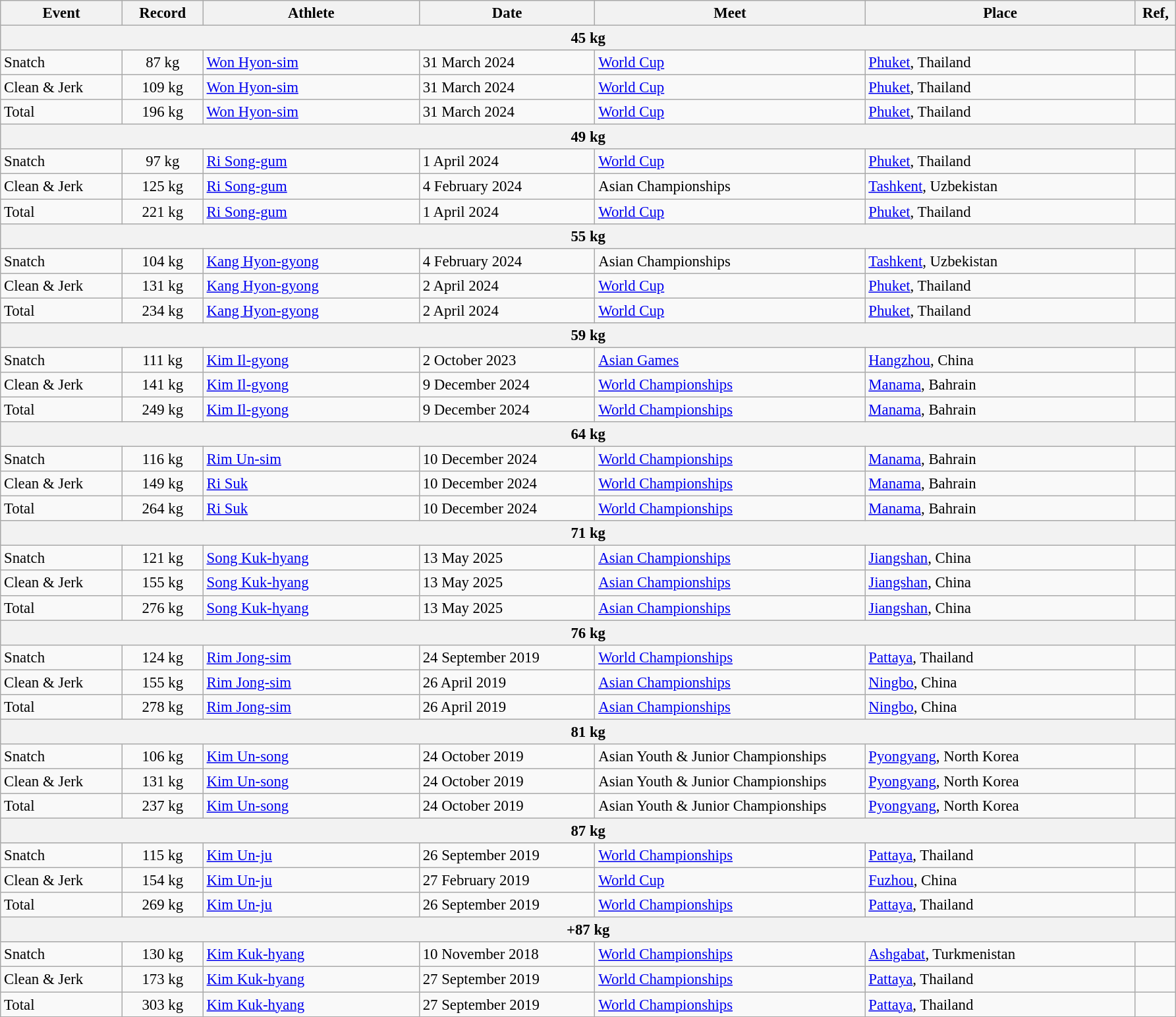<table class="wikitable" style="font-size:95%;">
<tr>
<th width=9%>Event</th>
<th width=6%>Record</th>
<th width=16%>Athlete</th>
<th width=13%>Date</th>
<th width=20%>Meet</th>
<th width=20%>Place</th>
<th width=3%>Ref,</th>
</tr>
<tr bgcolor="#DDDDDD">
<th colspan="7">45 kg</th>
</tr>
<tr>
<td>Snatch</td>
<td align=center>87 kg</td>
<td><a href='#'>Won Hyon-sim</a></td>
<td>31 March 2024</td>
<td><a href='#'>World Cup</a></td>
<td><a href='#'>Phuket</a>, Thailand</td>
<td></td>
</tr>
<tr>
<td>Clean & Jerk</td>
<td align=center>109 kg</td>
<td><a href='#'>Won Hyon-sim</a></td>
<td>31 March 2024</td>
<td><a href='#'>World Cup</a></td>
<td><a href='#'>Phuket</a>, Thailand</td>
<td></td>
</tr>
<tr>
<td>Total</td>
<td align=center>196 kg</td>
<td><a href='#'>Won Hyon-sim</a></td>
<td>31 March 2024</td>
<td><a href='#'>World Cup</a></td>
<td><a href='#'>Phuket</a>, Thailand</td>
<td></td>
</tr>
<tr bgcolor="#DDDDDD">
<th colspan="7">49 kg</th>
</tr>
<tr>
<td>Snatch</td>
<td align=center>97 kg</td>
<td><a href='#'>Ri Song-gum</a></td>
<td>1 April 2024</td>
<td><a href='#'>World Cup</a></td>
<td><a href='#'>Phuket</a>, Thailand</td>
<td></td>
</tr>
<tr>
<td>Clean & Jerk</td>
<td align=center>125 kg</td>
<td><a href='#'>Ri Song-gum</a></td>
<td>4 February 2024</td>
<td>Asian Championships</td>
<td><a href='#'>Tashkent</a>, Uzbekistan</td>
<td></td>
</tr>
<tr>
<td>Total</td>
<td align=center>221 kg</td>
<td><a href='#'>Ri Song-gum</a></td>
<td>1 April 2024</td>
<td><a href='#'>World Cup</a></td>
<td><a href='#'>Phuket</a>, Thailand</td>
<td></td>
</tr>
<tr bgcolor="#DDDDDD">
<th colspan="7">55 kg</th>
</tr>
<tr>
<td>Snatch</td>
<td align=center>104 kg</td>
<td><a href='#'>Kang Hyon-gyong</a></td>
<td>4 February 2024</td>
<td>Asian Championships</td>
<td><a href='#'>Tashkent</a>, Uzbekistan</td>
<td></td>
</tr>
<tr>
<td>Clean & Jerk</td>
<td align="center">131 kg</td>
<td><a href='#'>Kang Hyon-gyong</a></td>
<td>2 April 2024</td>
<td><a href='#'>World Cup</a></td>
<td><a href='#'>Phuket</a>, Thailand</td>
<td></td>
</tr>
<tr>
<td>Total</td>
<td align="center">234 kg</td>
<td><a href='#'>Kang Hyon-gyong</a></td>
<td>2 April 2024</td>
<td><a href='#'>World Cup</a></td>
<td><a href='#'>Phuket</a>, Thailand</td>
<td></td>
</tr>
<tr bgcolor="#DDDDDD">
<th colspan="7">59 kg</th>
</tr>
<tr>
<td>Snatch</td>
<td align="center">111 kg</td>
<td><a href='#'>Kim Il-gyong</a></td>
<td>2 October 2023</td>
<td><a href='#'>Asian Games</a></td>
<td><a href='#'>Hangzhou</a>, China</td>
<td></td>
</tr>
<tr>
<td>Clean & Jerk</td>
<td align="center">141 kg</td>
<td><a href='#'>Kim Il-gyong</a></td>
<td>9 December 2024</td>
<td><a href='#'>World Championships</a></td>
<td><a href='#'>Manama</a>, Bahrain</td>
<td></td>
</tr>
<tr>
<td>Total</td>
<td align="center">249 kg</td>
<td><a href='#'>Kim Il-gyong</a></td>
<td>9 December 2024</td>
<td><a href='#'>World Championships</a></td>
<td><a href='#'>Manama</a>, Bahrain</td>
<td></td>
</tr>
<tr bgcolor="#DDDDDD">
<th colspan="7">64 kg</th>
</tr>
<tr>
<td>Snatch</td>
<td align="center">116 kg</td>
<td><a href='#'>Rim Un-sim</a></td>
<td>10 December 2024</td>
<td><a href='#'>World Championships</a></td>
<td><a href='#'>Manama</a>, Bahrain</td>
<td></td>
</tr>
<tr>
<td>Clean & Jerk</td>
<td align="center">149 kg</td>
<td><a href='#'>Ri Suk</a></td>
<td>10 December 2024</td>
<td><a href='#'>World Championships</a></td>
<td><a href='#'>Manama</a>, Bahrain</td>
<td></td>
</tr>
<tr>
<td>Total</td>
<td align="center">264 kg</td>
<td><a href='#'>Ri Suk</a></td>
<td>10 December 2024</td>
<td><a href='#'>World Championships</a></td>
<td><a href='#'>Manama</a>, Bahrain</td>
<td></td>
</tr>
<tr bgcolor="#DDDDDD">
<th colspan="7">71 kg</th>
</tr>
<tr>
<td>Snatch</td>
<td align="center">121 kg</td>
<td><a href='#'>Song Kuk-hyang</a></td>
<td>13 May 2025</td>
<td><a href='#'>Asian Championships</a></td>
<td><a href='#'>Jiangshan</a>, China</td>
<td></td>
</tr>
<tr>
<td>Clean & Jerk</td>
<td align="center">155 kg</td>
<td><a href='#'>Song Kuk-hyang</a></td>
<td>13 May 2025</td>
<td><a href='#'>Asian Championships</a></td>
<td><a href='#'>Jiangshan</a>, China</td>
<td></td>
</tr>
<tr>
<td>Total</td>
<td align="center">276 kg</td>
<td><a href='#'>Song Kuk-hyang</a></td>
<td>13 May 2025</td>
<td><a href='#'>Asian Championships</a></td>
<td><a href='#'>Jiangshan</a>, China</td>
<td></td>
</tr>
<tr bgcolor="#DDDDDD">
<th colspan="7">76 kg</th>
</tr>
<tr>
<td>Snatch</td>
<td align="center">124 kg</td>
<td><a href='#'>Rim Jong-sim</a></td>
<td>24 September 2019</td>
<td><a href='#'>World Championships</a></td>
<td><a href='#'>Pattaya</a>, Thailand</td>
<td></td>
</tr>
<tr>
<td>Clean & Jerk</td>
<td align="center">155 kg</td>
<td><a href='#'>Rim Jong-sim</a></td>
<td>26 April 2019</td>
<td><a href='#'>Asian Championships</a></td>
<td><a href='#'>Ningbo</a>, China</td>
<td></td>
</tr>
<tr>
<td>Total</td>
<td align="center">278 kg</td>
<td><a href='#'>Rim Jong-sim</a></td>
<td>26 April 2019</td>
<td><a href='#'>Asian Championships</a></td>
<td><a href='#'>Ningbo</a>, China</td>
<td></td>
</tr>
<tr bgcolor="#DDDDDD">
<th colspan="7">81 kg</th>
</tr>
<tr>
<td>Snatch</td>
<td align="center">106 kg</td>
<td><a href='#'>Kim Un-song</a></td>
<td>24 October 2019</td>
<td>Asian Youth & Junior Championships</td>
<td><a href='#'>Pyongyang</a>, North Korea</td>
<td></td>
</tr>
<tr>
<td>Clean & Jerk</td>
<td align="center">131 kg</td>
<td><a href='#'>Kim Un-song</a></td>
<td>24 October 2019</td>
<td>Asian Youth & Junior Championships</td>
<td><a href='#'>Pyongyang</a>, North Korea</td>
<td></td>
</tr>
<tr>
<td>Total</td>
<td align="center">237 kg</td>
<td><a href='#'>Kim Un-song</a></td>
<td>24 October 2019</td>
<td>Asian Youth & Junior Championships</td>
<td><a href='#'>Pyongyang</a>, North Korea</td>
<td></td>
</tr>
<tr bgcolor="#DDDDDD">
<th colspan="7">87 kg</th>
</tr>
<tr>
<td>Snatch</td>
<td align="center">115 kg</td>
<td><a href='#'>Kim Un-ju</a></td>
<td>26 September 2019</td>
<td><a href='#'>World Championships</a></td>
<td><a href='#'>Pattaya</a>, Thailand</td>
<td></td>
</tr>
<tr>
<td>Clean & Jerk</td>
<td align="center">154 kg</td>
<td><a href='#'>Kim Un-ju</a></td>
<td>27 February 2019</td>
<td><a href='#'>World Cup</a></td>
<td><a href='#'>Fuzhou</a>, China</td>
<td></td>
</tr>
<tr>
<td>Total</td>
<td align="center">269 kg</td>
<td><a href='#'>Kim Un-ju</a></td>
<td>26 September 2019</td>
<td><a href='#'>World Championships</a></td>
<td><a href='#'>Pattaya</a>, Thailand</td>
<td></td>
</tr>
<tr bgcolor="#DDDDDD">
<th colspan="7">+87 kg</th>
</tr>
<tr>
<td>Snatch</td>
<td align="center">130 kg</td>
<td><a href='#'>Kim Kuk-hyang</a></td>
<td>10 November 2018</td>
<td><a href='#'>World Championships</a></td>
<td><a href='#'>Ashgabat</a>, Turkmenistan</td>
<td></td>
</tr>
<tr>
<td>Clean & Jerk</td>
<td align="center">173 kg</td>
<td><a href='#'>Kim Kuk-hyang</a></td>
<td>27 September 2019</td>
<td><a href='#'>World Championships</a></td>
<td><a href='#'>Pattaya</a>, Thailand</td>
<td></td>
</tr>
<tr>
<td>Total</td>
<td align="center">303 kg</td>
<td><a href='#'>Kim Kuk-hyang</a></td>
<td>27 September 2019</td>
<td><a href='#'>World Championships</a></td>
<td><a href='#'>Pattaya</a>, Thailand</td>
<td></td>
</tr>
</table>
